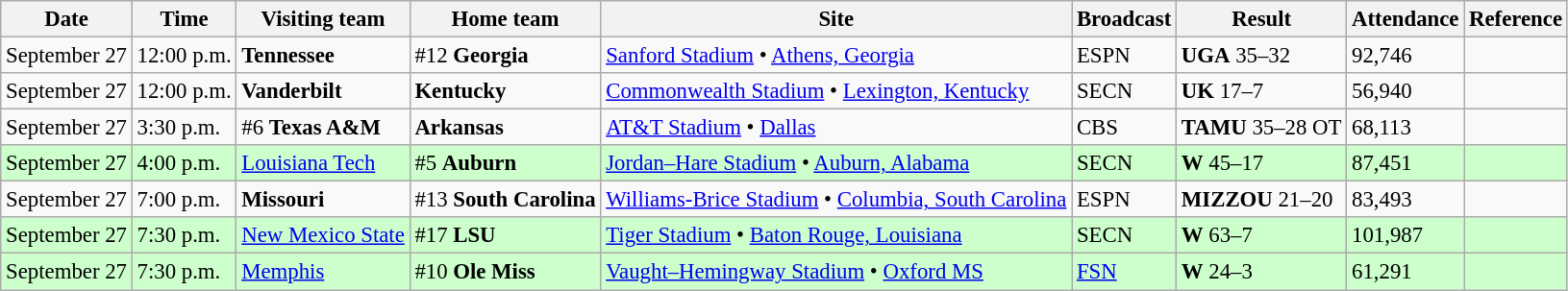<table class="wikitable" style="font-size:95%;">
<tr>
<th>Date</th>
<th>Time</th>
<th>Visiting team</th>
<th>Home team</th>
<th>Site</th>
<th>Broadcast</th>
<th>Result</th>
<th>Attendance</th>
<th class="unsortable">Reference</th>
</tr>
<tr bgcolor=>
<td>September 27</td>
<td>12:00 p.m.</td>
<td><strong>Tennessee</strong></td>
<td>#12 <strong>Georgia</strong></td>
<td><a href='#'>Sanford Stadium</a> • <a href='#'>Athens, Georgia</a></td>
<td>ESPN</td>
<td><strong>UGA</strong> 35–32</td>
<td>92,746</td>
<td></td>
</tr>
<tr bgcolor=>
<td>September 27</td>
<td>12:00 p.m.</td>
<td><strong>Vanderbilt</strong></td>
<td><strong>Kentucky</strong></td>
<td><a href='#'>Commonwealth Stadium</a> • <a href='#'>Lexington, Kentucky</a></td>
<td>SECN</td>
<td><strong>UK</strong> 17–7</td>
<td>56,940</td>
<td></td>
</tr>
<tr bgcolor=>
<td>September 27</td>
<td>3:30 p.m.</td>
<td>#6 <strong>Texas A&M</strong></td>
<td><strong>Arkansas</strong></td>
<td><a href='#'>AT&T Stadium</a> • <a href='#'>Dallas</a></td>
<td>CBS</td>
<td><strong>TAMU</strong> 35–28 OT</td>
<td>68,113</td>
<td></td>
</tr>
<tr bgcolor=ccffcc>
<td>September 27</td>
<td>4:00 p.m.</td>
<td><a href='#'>Louisiana Tech</a></td>
<td>#5 <strong>Auburn</strong></td>
<td><a href='#'>Jordan–Hare Stadium</a> • <a href='#'>Auburn, Alabama</a></td>
<td>SECN</td>
<td><strong>W</strong> 45–17</td>
<td>87,451</td>
<td></td>
</tr>
<tr bgcolor=>
<td>September 27</td>
<td>7:00 p.m.</td>
<td><strong>Missouri</strong></td>
<td>#13 <strong>South Carolina</strong></td>
<td><a href='#'>Williams-Brice Stadium</a> • <a href='#'>Columbia, South Carolina</a></td>
<td>ESPN</td>
<td><strong>MIZZOU</strong> 21–20</td>
<td>83,493</td>
<td></td>
</tr>
<tr bgcolor=ccffcc>
<td>September 27</td>
<td>7:30 p.m.</td>
<td><a href='#'>New Mexico State</a></td>
<td>#17 <strong>LSU</strong></td>
<td><a href='#'>Tiger Stadium</a> • <a href='#'>Baton Rouge, Louisiana</a></td>
<td>SECN</td>
<td><strong>W</strong> 63–7</td>
<td>101,987</td>
<td></td>
</tr>
<tr bgcolor=ccffcc>
<td>September 27</td>
<td>7:30 p.m.</td>
<td><a href='#'>Memphis</a></td>
<td>#10 <strong>Ole Miss</strong></td>
<td><a href='#'>Vaught–Hemingway Stadium</a> • <a href='#'>Oxford MS</a></td>
<td><a href='#'>FSN</a></td>
<td><strong>W</strong> 24–3</td>
<td>61,291</td>
<td></td>
</tr>
</table>
